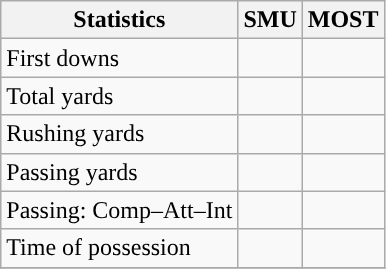<table class="wikitable" style="float: left;">
<tr>
<th>Statistics</th>
<th>SMU</th>
<th>MOST</th>
</tr>
<tr>
<td>First downs</td>
<td></td>
<td></td>
</tr>
<tr>
<td>Total yards</td>
<td></td>
<td></td>
</tr>
<tr>
<td>Rushing yards</td>
<td></td>
<td></td>
</tr>
<tr>
<td>Passing yards</td>
<td></td>
<td></td>
</tr>
<tr>
<td>Passing: Comp–Att–Int</td>
<td></td>
<td></td>
</tr>
<tr>
<td>Time of possession</td>
<td></td>
<td></td>
</tr>
<tr>
</tr>
</table>
